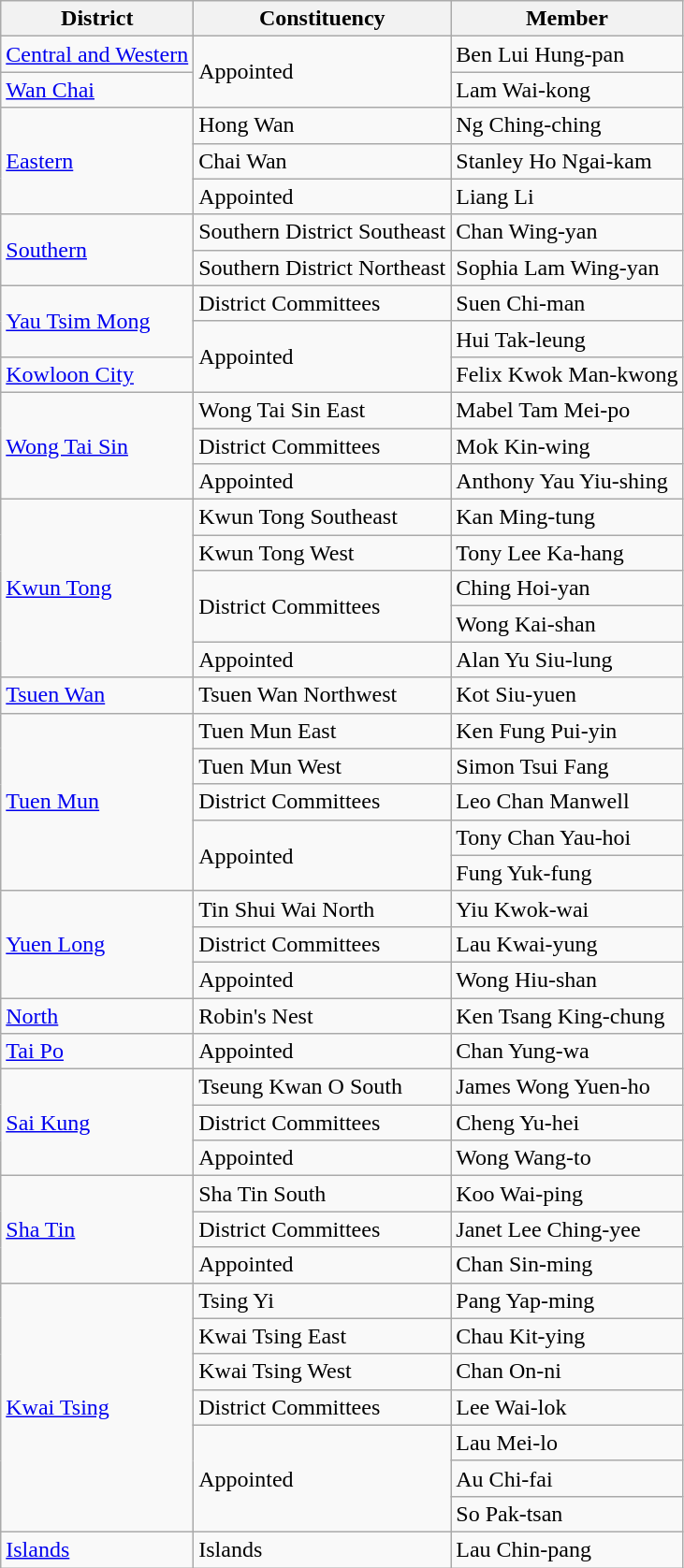<table class="wikitable" style="text-align:left;">
<tr>
<th>District</th>
<th>Constituency</th>
<th>Member</th>
</tr>
<tr>
<td><a href='#'>Central and Western</a></td>
<td rowspan="2">Appointed</td>
<td>Ben Lui Hung-pan</td>
</tr>
<tr>
<td><a href='#'>Wan Chai</a></td>
<td>Lam Wai-kong</td>
</tr>
<tr>
<td rowspan="3"><a href='#'>Eastern</a></td>
<td>Hong Wan</td>
<td>Ng Ching-ching</td>
</tr>
<tr>
<td>Chai Wan</td>
<td>Stanley Ho Ngai-kam</td>
</tr>
<tr>
<td>Appointed</td>
<td>Liang Li</td>
</tr>
<tr>
<td rowspan="2"><a href='#'>Southern</a></td>
<td>Southern District Southeast</td>
<td>Chan Wing-yan</td>
</tr>
<tr>
<td>Southern District Northeast</td>
<td>Sophia Lam Wing-yan</td>
</tr>
<tr>
<td rowspan="2"><a href='#'>Yau Tsim Mong</a></td>
<td>District Committees</td>
<td>Suen Chi-man</td>
</tr>
<tr>
<td rowspan="2">Appointed</td>
<td>Hui Tak-leung</td>
</tr>
<tr>
<td><a href='#'>Kowloon City</a></td>
<td>Felix Kwok Man-kwong</td>
</tr>
<tr>
<td rowspan="3"><a href='#'>Wong Tai Sin</a></td>
<td>Wong Tai Sin East</td>
<td>Mabel Tam Mei-po</td>
</tr>
<tr>
<td>District Committees</td>
<td>Mok Kin-wing</td>
</tr>
<tr>
<td>Appointed</td>
<td>Anthony Yau Yiu-shing</td>
</tr>
<tr>
<td rowspan="5"><a href='#'>Kwun Tong</a></td>
<td>Kwun Tong Southeast</td>
<td>Kan Ming-tung</td>
</tr>
<tr>
<td>Kwun Tong West</td>
<td>Tony Lee Ka-hang</td>
</tr>
<tr>
<td rowspan="2">District Committees</td>
<td>Ching Hoi-yan</td>
</tr>
<tr>
<td>Wong Kai-shan</td>
</tr>
<tr>
<td>Appointed</td>
<td>Alan Yu Siu-lung</td>
</tr>
<tr>
<td><a href='#'>Tsuen Wan</a></td>
<td>Tsuen Wan Northwest</td>
<td>Kot Siu-yuen</td>
</tr>
<tr>
<td rowspan="5"><a href='#'>Tuen Mun</a></td>
<td>Tuen Mun East</td>
<td>Ken Fung Pui-yin</td>
</tr>
<tr>
<td>Tuen Mun West</td>
<td>Simon Tsui Fang</td>
</tr>
<tr>
<td>District Committees</td>
<td>Leo Chan Manwell</td>
</tr>
<tr>
<td rowspan="2">Appointed</td>
<td>Tony Chan Yau-hoi</td>
</tr>
<tr>
<td>Fung Yuk-fung</td>
</tr>
<tr>
<td rowspan="3"><a href='#'>Yuen Long</a></td>
<td>Tin Shui Wai North</td>
<td>Yiu Kwok-wai</td>
</tr>
<tr>
<td>District Committees</td>
<td>Lau Kwai-yung</td>
</tr>
<tr>
<td>Appointed</td>
<td>Wong Hiu-shan</td>
</tr>
<tr>
<td><a href='#'>North</a></td>
<td>Robin's Nest</td>
<td>Ken Tsang King-chung</td>
</tr>
<tr>
<td><a href='#'>Tai Po</a></td>
<td>Appointed</td>
<td>Chan Yung-wa</td>
</tr>
<tr>
<td rowspan="3"><a href='#'>Sai Kung</a></td>
<td>Tseung Kwan O South</td>
<td>James Wong Yuen-ho</td>
</tr>
<tr>
<td>District Committees</td>
<td>Cheng Yu-hei</td>
</tr>
<tr>
<td>Appointed</td>
<td>Wong Wang-to</td>
</tr>
<tr>
<td rowspan="3"><a href='#'>Sha Tin</a></td>
<td>Sha Tin South</td>
<td>Koo Wai-ping</td>
</tr>
<tr>
<td>District Committees</td>
<td>Janet Lee Ching-yee</td>
</tr>
<tr>
<td>Appointed</td>
<td>Chan Sin-ming</td>
</tr>
<tr>
<td rowspan="7"><a href='#'>Kwai Tsing</a></td>
<td>Tsing Yi</td>
<td>Pang Yap-ming</td>
</tr>
<tr>
<td>Kwai Tsing East</td>
<td>Chau Kit-ying</td>
</tr>
<tr>
<td>Kwai Tsing West</td>
<td>Chan On-ni</td>
</tr>
<tr>
<td>District Committees</td>
<td>Lee Wai-lok</td>
</tr>
<tr>
<td rowspan="3">Appointed</td>
<td>Lau Mei-lo</td>
</tr>
<tr>
<td>Au Chi-fai</td>
</tr>
<tr>
<td>So Pak-tsan</td>
</tr>
<tr>
<td><a href='#'>Islands</a></td>
<td>Islands</td>
<td>Lau Chin-pang</td>
</tr>
</table>
